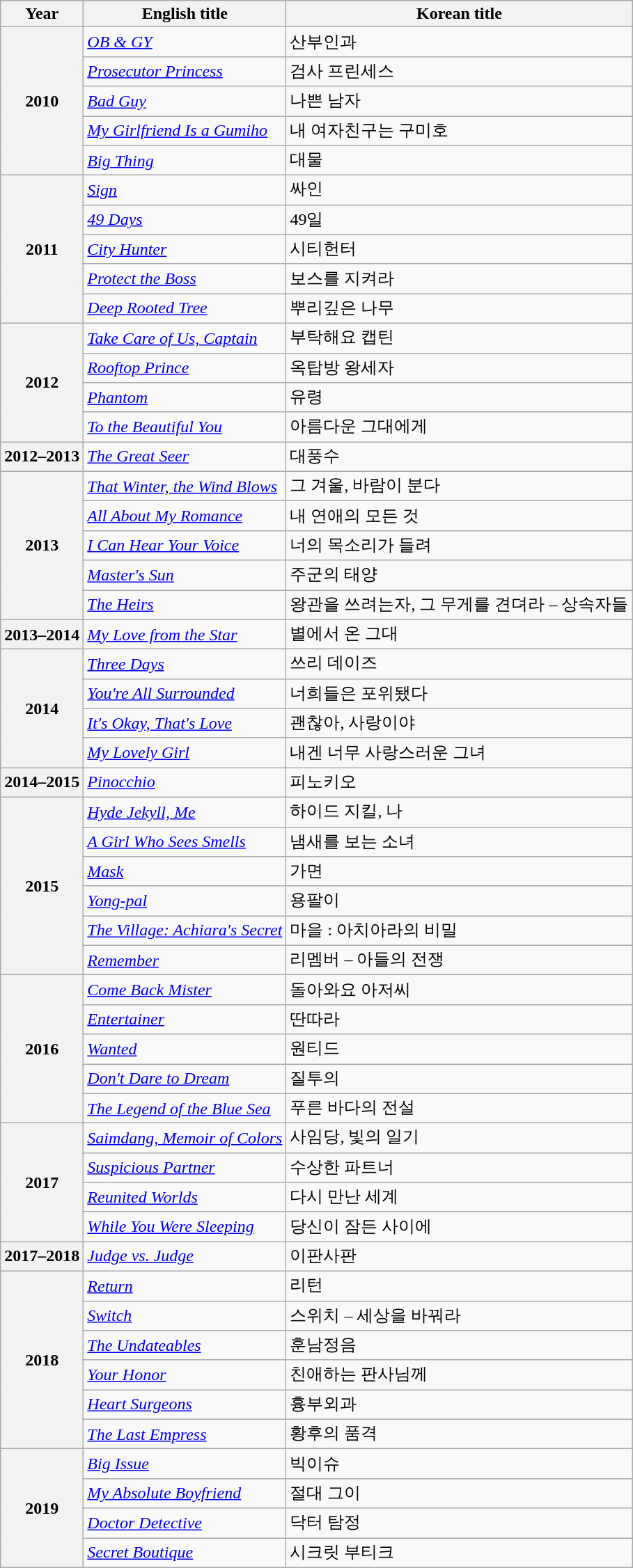<table class="wikitable sortable plainrowheaders">
<tr>
<th scope="col">Year</th>
<th scope="col">English title</th>
<th scope="col">Korean title</th>
</tr>
<tr>
<th scope="row" rowspan="5">2010</th>
<td><em><a href='#'>OB & GY</a></em></td>
<td>산부인과</td>
</tr>
<tr>
<td><em><a href='#'>Prosecutor Princess</a></em></td>
<td>검사 프린세스</td>
</tr>
<tr>
<td><em><a href='#'>Bad Guy</a></em></td>
<td>나쁜 남자</td>
</tr>
<tr>
<td><em><a href='#'>My Girlfriend Is a Gumiho</a></em></td>
<td>내 여자친구는 구미호</td>
</tr>
<tr>
<td><em><a href='#'>Big Thing</a></em></td>
<td>대물</td>
</tr>
<tr>
<th scope="row" rowspan="5">2011</th>
<td><em><a href='#'>Sign</a></em></td>
<td>싸인</td>
</tr>
<tr>
<td><em><a href='#'>49 Days</a></em></td>
<td>49일</td>
</tr>
<tr>
<td><em><a href='#'>City Hunter</a></em></td>
<td>시티헌터</td>
</tr>
<tr>
<td><em><a href='#'>Protect the Boss</a></em></td>
<td>보스를 지켜라</td>
</tr>
<tr>
<td><em><a href='#'>Deep Rooted Tree</a></em></td>
<td>뿌리깊은 나무</td>
</tr>
<tr>
<th scope="row" rowspan="4">2012</th>
<td><em><a href='#'>Take Care of Us, Captain</a></em></td>
<td>부탁해요 캡틴</td>
</tr>
<tr>
<td><em><a href='#'>Rooftop Prince</a></em></td>
<td>옥탑방 왕세자</td>
</tr>
<tr>
<td><em><a href='#'>Phantom</a></em></td>
<td>유령</td>
</tr>
<tr>
<td><em><a href='#'>To the Beautiful You</a></em></td>
<td>아름다운 그대에게</td>
</tr>
<tr>
<th scope="row">2012–2013</th>
<td><em><a href='#'>The Great Seer</a></em></td>
<td>대풍수</td>
</tr>
<tr>
<th scope="row" rowspan="5">2013</th>
<td><em><a href='#'>That Winter, the Wind Blows</a></em></td>
<td>그 겨울, 바람이 분다</td>
</tr>
<tr>
<td><em><a href='#'>All About My Romance</a></em></td>
<td>내 연애의 모든 것</td>
</tr>
<tr>
<td><em><a href='#'>I Can Hear Your Voice</a></em></td>
<td>너의 목소리가 들려</td>
</tr>
<tr>
<td><em><a href='#'>Master's Sun</a></em></td>
<td>주군의 태양</td>
</tr>
<tr>
<td><em><a href='#'>The Heirs</a></em></td>
<td>왕관을 쓰려는자, 그 무게를 견뎌라 – 상속자들</td>
</tr>
<tr>
<th scope="row">2013–2014</th>
<td><em><a href='#'>My Love from the Star</a></em></td>
<td>별에서 온 그대</td>
</tr>
<tr>
<th scope="row" rowspan="4">2014</th>
<td><em><a href='#'>Three Days</a></em></td>
<td>쓰리 데이즈</td>
</tr>
<tr>
<td><em><a href='#'>You're All Surrounded</a></em></td>
<td>너희들은 포위됐다</td>
</tr>
<tr>
<td><em><a href='#'>It's Okay, That's Love</a></em></td>
<td>괜찮아, 사랑이야</td>
</tr>
<tr>
<td><em><a href='#'>My Lovely Girl</a></em></td>
<td>내겐 너무 사랑스러운 그녀</td>
</tr>
<tr>
<th scope="row">2014–2015</th>
<td><em><a href='#'>Pinocchio</a></em></td>
<td>피노키오</td>
</tr>
<tr>
<th scope="row" rowspan="6">2015</th>
<td><em><a href='#'>Hyde Jekyll, Me</a></em></td>
<td>하이드 지킬, 나</td>
</tr>
<tr>
<td><em><a href='#'>A Girl Who Sees Smells</a></em></td>
<td>냄새를 보는 소녀</td>
</tr>
<tr>
<td><em><a href='#'>Mask</a></em></td>
<td>가면</td>
</tr>
<tr>
<td><em><a href='#'>Yong-pal</a></em></td>
<td>용팔이</td>
</tr>
<tr>
<td><em><a href='#'>The Village: Achiara's Secret</a></em></td>
<td>마을 : 아치아라의 비밀</td>
</tr>
<tr>
<td><em><a href='#'>Remember</a></em></td>
<td>리멤버 – 아들의 전쟁</td>
</tr>
<tr>
<th scope="row" rowspan="5">2016</th>
<td><em><a href='#'>Come Back Mister</a></em></td>
<td>돌아와요 아저씨</td>
</tr>
<tr>
<td><em><a href='#'>Entertainer</a></em></td>
<td>딴따라</td>
</tr>
<tr>
<td><em><a href='#'>Wanted</a></em></td>
<td>원티드</td>
</tr>
<tr>
<td><em><a href='#'>Don't Dare to Dream</a></em></td>
<td>질투의</td>
</tr>
<tr>
<td><em><a href='#'>The Legend of the Blue Sea</a></em></td>
<td>푸른 바다의 전설</td>
</tr>
<tr>
<th scope="row" rowspan="4">2017</th>
<td><em><a href='#'>Saimdang, Memoir of Colors</a></em></td>
<td>사임당, 빛의 일기</td>
</tr>
<tr>
<td><em><a href='#'>Suspicious Partner</a></em></td>
<td>수상한 파트너</td>
</tr>
<tr>
<td><em><a href='#'>Reunited Worlds</a></em></td>
<td>다시 만난 세계</td>
</tr>
<tr>
<td><em><a href='#'>While You Were Sleeping</a></em></td>
<td>당신이 잠든 사이에</td>
</tr>
<tr>
<th scope="row">2017–2018</th>
<td><em><a href='#'>Judge vs. Judge</a></em></td>
<td>이판사판</td>
</tr>
<tr>
<th scope="row" rowspan="6">2018</th>
<td><em><a href='#'>Return</a></em></td>
<td>리턴</td>
</tr>
<tr>
<td><em><a href='#'>Switch</a></em></td>
<td>스위치 – 세상을 바꿔라</td>
</tr>
<tr>
<td><em><a href='#'>The Undateables</a></em></td>
<td>훈남정음</td>
</tr>
<tr>
<td><em><a href='#'>Your Honor</a></em></td>
<td>친애하는 판사님께</td>
</tr>
<tr>
<td><em><a href='#'>Heart Surgeons</a></em></td>
<td>흉부외과</td>
</tr>
<tr>
<td><em><a href='#'>The Last Empress</a></em></td>
<td>황후의 품격</td>
</tr>
<tr>
<th scope="row" rowspan="4">2019</th>
<td><em><a href='#'>Big Issue</a></em></td>
<td>빅이슈</td>
</tr>
<tr>
<td><em><a href='#'>My Absolute Boyfriend</a></em></td>
<td>절대 그이</td>
</tr>
<tr>
<td><em><a href='#'>Doctor Detective</a></em></td>
<td>닥터 탐정</td>
</tr>
<tr>
<td><em><a href='#'>Secret Boutique</a></em></td>
<td>시크릿 부티크</td>
</tr>
</table>
